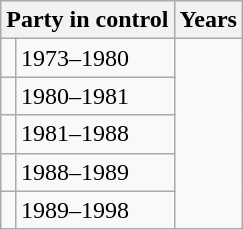<table class="wikitable">
<tr>
<th colspan="2">Party in control</th>
<th>Years</th>
</tr>
<tr>
<td></td>
<td>1973–1980</td>
</tr>
<tr>
<td></td>
<td>1980–1981</td>
</tr>
<tr>
<td></td>
<td>1981–1988</td>
</tr>
<tr>
<td></td>
<td>1988–1989</td>
</tr>
<tr>
<td></td>
<td>1989–1998</td>
</tr>
</table>
